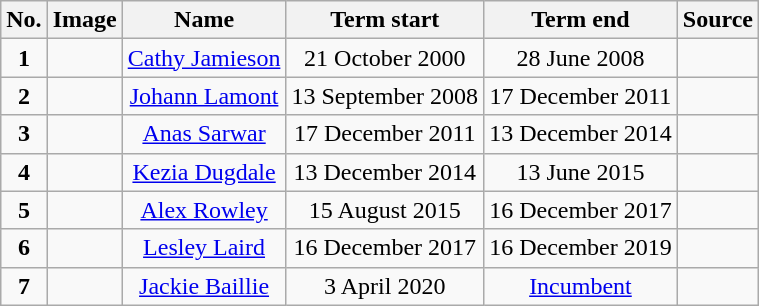<table class="wikitable" style="font-size:100%; text-align:center;">
<tr>
<th>No.</th>
<th>Image</th>
<th>Name</th>
<th>Term start</th>
<th>Term end</th>
<th>Source</th>
</tr>
<tr>
<td><strong>1</strong></td>
<td></td>
<td><a href='#'>Cathy Jamieson</a></td>
<td>21 October 2000</td>
<td>28 June 2008</td>
<td></td>
</tr>
<tr>
<td><strong>2</strong></td>
<td></td>
<td><a href='#'>Johann Lamont</a></td>
<td>13 September 2008</td>
<td>17 December 2011</td>
<td></td>
</tr>
<tr>
<td><strong>3</strong></td>
<td></td>
<td><a href='#'>Anas Sarwar</a></td>
<td>17 December 2011</td>
<td>13 December 2014</td>
<td></td>
</tr>
<tr>
<td><strong>4</strong></td>
<td></td>
<td><a href='#'>Kezia Dugdale</a></td>
<td>13 December 2014</td>
<td>13 June 2015</td>
<td></td>
</tr>
<tr>
<td><strong>5</strong></td>
<td></td>
<td><a href='#'>Alex Rowley</a></td>
<td>15 August 2015</td>
<td>16 December 2017</td>
<td></td>
</tr>
<tr>
<td><strong>6</strong></td>
<td></td>
<td><a href='#'>Lesley Laird</a></td>
<td>16 December 2017</td>
<td>16 December 2019</td>
<td></td>
</tr>
<tr>
<td><strong>7</strong></td>
<td></td>
<td><a href='#'>Jackie Baillie</a></td>
<td>3 April 2020</td>
<td><a href='#'>Incumbent</a></td>
<td></td>
</tr>
</table>
